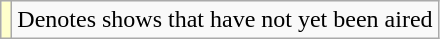<table class="wikitable sortable">
<tr>
<td style="background:#ffc;"></td>
<td>Denotes shows that have not yet been aired</td>
</tr>
</table>
